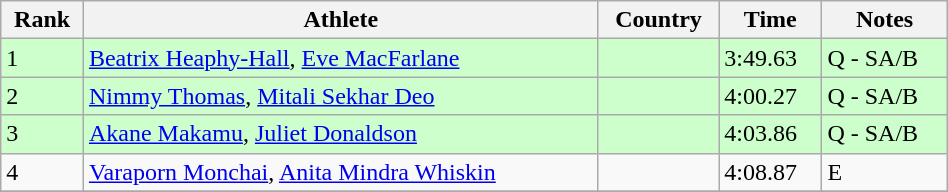<table class="wikitable" width=50%>
<tr>
<th>Rank</th>
<th>Athlete</th>
<th>Country</th>
<th>Time</th>
<th>Notes</th>
</tr>
<tr bgcolor=ccffcc>
<td>1</td>
<td><a href='#'>Beatrix Heaphy-Hall</a>, <a href='#'>Eve MacFarlane</a></td>
<td></td>
<td>3:49.63</td>
<td>Q - SA/B</td>
</tr>
<tr bgcolor=ccffcc>
<td>2</td>
<td><a href='#'>Nimmy Thomas</a>, <a href='#'>Mitali Sekhar Deo</a></td>
<td></td>
<td>4:00.27</td>
<td>Q - SA/B</td>
</tr>
<tr bgcolor=ccffcc>
<td>3</td>
<td><a href='#'>Akane Makamu</a>, <a href='#'>Juliet Donaldson</a></td>
<td></td>
<td>4:03.86</td>
<td>Q - SA/B</td>
</tr>
<tr>
<td>4</td>
<td><a href='#'>Varaporn Monchai</a>, <a href='#'>Anita Mindra Whiskin</a></td>
<td></td>
<td>4:08.87</td>
<td>E</td>
</tr>
<tr>
</tr>
</table>
